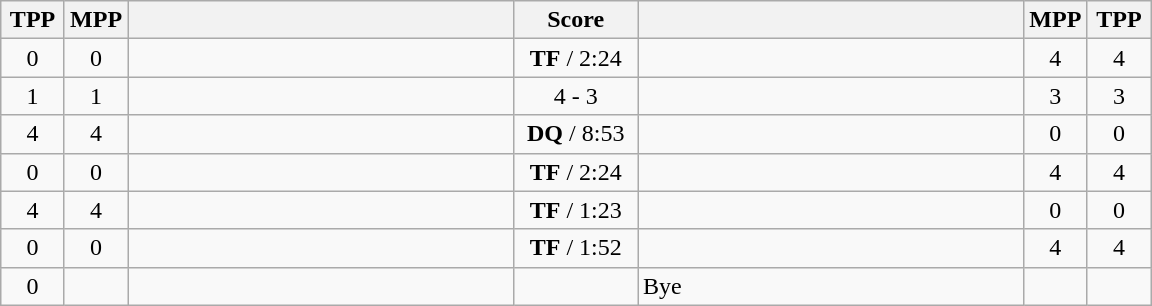<table class="wikitable" style="text-align: center;" |>
<tr>
<th width="35">TPP</th>
<th width="35">MPP</th>
<th width="250"></th>
<th width="75">Score</th>
<th width="250"></th>
<th width="35">MPP</th>
<th width="35">TPP</th>
</tr>
<tr>
<td>0</td>
<td>0</td>
<td style="text-align:left;"><strong></strong></td>
<td><strong>TF</strong> / 2:24</td>
<td style="text-align:left;"></td>
<td>4</td>
<td>4</td>
</tr>
<tr>
<td>1</td>
<td>1</td>
<td style="text-align:left;"><strong></strong></td>
<td>4 - 3</td>
<td style="text-align:left;"></td>
<td>3</td>
<td>3</td>
</tr>
<tr>
<td>4</td>
<td>4</td>
<td style="text-align:left;"></td>
<td><strong>DQ</strong> / 8:53</td>
<td style="text-align:left;"><strong></strong></td>
<td>0</td>
<td>0</td>
</tr>
<tr>
<td>0</td>
<td>0</td>
<td style="text-align:left;"><strong></strong></td>
<td><strong>TF</strong> / 2:24</td>
<td style="text-align:left;"></td>
<td>4</td>
<td>4</td>
</tr>
<tr>
<td>4</td>
<td>4</td>
<td style="text-align:left;"></td>
<td><strong>TF</strong> / 1:23</td>
<td style="text-align:left;"><strong></strong></td>
<td>0</td>
<td>0</td>
</tr>
<tr>
<td>0</td>
<td>0</td>
<td style="text-align:left;"><strong></strong></td>
<td><strong>TF</strong> / 1:52</td>
<td style="text-align:left;"></td>
<td>4</td>
<td>4</td>
</tr>
<tr>
<td>0</td>
<td></td>
<td style="text-align:left;"><strong></strong></td>
<td></td>
<td style="text-align:left;">Bye</td>
<td></td>
<td></td>
</tr>
</table>
